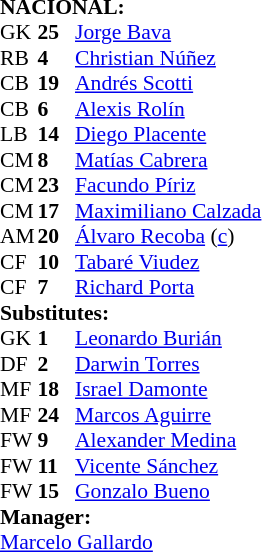<table style="font-size: 90%" cellspacing="0" cellpadding="0">
<tr>
<td colspan="4"><strong>NACIONAL:</strong></td>
</tr>
<tr>
<th width=25></th>
<th width=25></th>
</tr>
<tr>
<td>GK</td>
<td><strong>25</strong></td>
<td> <a href='#'>Jorge Bava</a></td>
<td></td>
</tr>
<tr>
<td>RB</td>
<td><strong>4</strong></td>
<td> <a href='#'>Christian Núñez</a></td>
</tr>
<tr>
<td>CB</td>
<td><strong>19</strong></td>
<td> <a href='#'>Andrés Scotti</a></td>
<td></td>
</tr>
<tr>
<td>CB</td>
<td><strong>6</strong></td>
<td> <a href='#'>Alexis Rolín</a></td>
<td></td>
</tr>
<tr>
<td>LB</td>
<td><strong>14</strong></td>
<td> <a href='#'>Diego Placente</a></td>
<td></td>
<td></td>
</tr>
<tr>
<td>CM</td>
<td><strong>8</strong></td>
<td> <a href='#'>Matías Cabrera</a></td>
<td></td>
<td></td>
</tr>
<tr>
<td>CM</td>
<td><strong>23</strong></td>
<td> <a href='#'>Facundo Píriz</a></td>
<td></td>
</tr>
<tr>
<td>CM</td>
<td><strong>17</strong></td>
<td> <a href='#'>Maximiliano Calzada</a></td>
</tr>
<tr>
<td>AM</td>
<td><strong>20</strong></td>
<td> <a href='#'>Álvaro Recoba</a>  (<a href='#'>c</a>)</td>
</tr>
<tr>
<td>CF</td>
<td><strong>10</strong></td>
<td> <a href='#'>Tabaré Viudez</a></td>
<td></td>
<td></td>
</tr>
<tr>
<td>CF</td>
<td><strong>7</strong></td>
<td> <a href='#'>Richard Porta</a></td>
</tr>
<tr>
<td colspan=3><strong>Substitutes:</strong></td>
</tr>
<tr>
<td>GK</td>
<td><strong>1</strong></td>
<td> <a href='#'>Leonardo Burián</a></td>
</tr>
<tr>
<td>DF</td>
<td><strong>2</strong></td>
<td> <a href='#'>Darwin Torres</a></td>
<td></td>
<td></td>
</tr>
<tr>
<td>MF</td>
<td><strong>18</strong></td>
<td> <a href='#'>Israel Damonte</a></td>
<td></td>
<td></td>
</tr>
<tr>
<td>MF</td>
<td><strong>24</strong></td>
<td> <a href='#'>Marcos Aguirre</a></td>
</tr>
<tr>
<td>FW</td>
<td><strong>9</strong></td>
<td> <a href='#'>Alexander Medina</a></td>
</tr>
<tr>
<td>FW</td>
<td><strong>11</strong></td>
<td> <a href='#'>Vicente Sánchez</a></td>
<td></td>
<td></td>
</tr>
<tr>
<td>FW</td>
<td><strong>15</strong></td>
<td> <a href='#'>Gonzalo Bueno</a></td>
</tr>
<tr>
<td colspan=3><strong>Manager:</strong></td>
</tr>
<tr>
<td colspan=4> <a href='#'>Marcelo Gallardo</a></td>
</tr>
</table>
